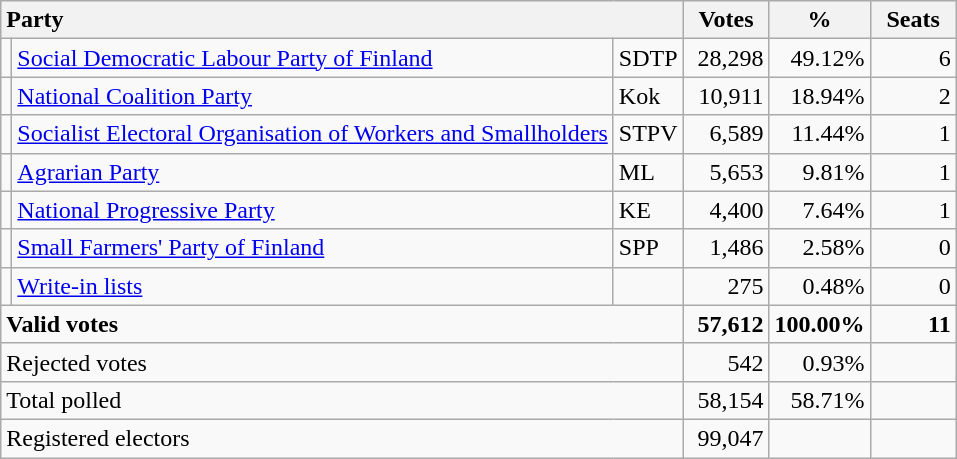<table class="wikitable" border="1" style="text-align:right;">
<tr>
<th style="text-align:left;" colspan=3>Party</th>
<th align=center width="50">Votes</th>
<th align=center width="50">%</th>
<th align=center width="50">Seats</th>
</tr>
<tr>
<td></td>
<td align=left style="white-space: nowrap;"><a href='#'>Social Democratic Labour Party of Finland</a></td>
<td align=left>SDTP</td>
<td>28,298</td>
<td>49.12%</td>
<td>6</td>
</tr>
<tr>
<td></td>
<td align=left><a href='#'>National Coalition Party</a></td>
<td align=left>Kok</td>
<td>10,911</td>
<td>18.94%</td>
<td>2</td>
</tr>
<tr>
<td></td>
<td align=left><a href='#'>Socialist Electoral Organisation of Workers and Smallholders</a></td>
<td align=left>STPV</td>
<td>6,589</td>
<td>11.44%</td>
<td>1</td>
</tr>
<tr>
<td></td>
<td align=left><a href='#'>Agrarian Party</a></td>
<td align=left>ML</td>
<td>5,653</td>
<td>9.81%</td>
<td>1</td>
</tr>
<tr>
<td></td>
<td align=left><a href='#'>National Progressive Party</a></td>
<td align=left>KE</td>
<td>4,400</td>
<td>7.64%</td>
<td>1</td>
</tr>
<tr>
<td></td>
<td align=left><a href='#'>Small Farmers' Party of Finland</a></td>
<td align=left>SPP</td>
<td>1,486</td>
<td>2.58%</td>
<td>0</td>
</tr>
<tr>
<td></td>
<td align=left><a href='#'>Write-in lists</a></td>
<td align=left></td>
<td>275</td>
<td>0.48%</td>
<td>0</td>
</tr>
<tr style="font-weight:bold">
<td align=left colspan=3>Valid votes</td>
<td>57,612</td>
<td>100.00%</td>
<td>11</td>
</tr>
<tr>
<td align=left colspan=3>Rejected votes</td>
<td>542</td>
<td>0.93%</td>
<td></td>
</tr>
<tr>
<td align=left colspan=3>Total polled</td>
<td>58,154</td>
<td>58.71%</td>
<td></td>
</tr>
<tr>
<td align=left colspan=3>Registered electors</td>
<td>99,047</td>
<td></td>
<td></td>
</tr>
</table>
